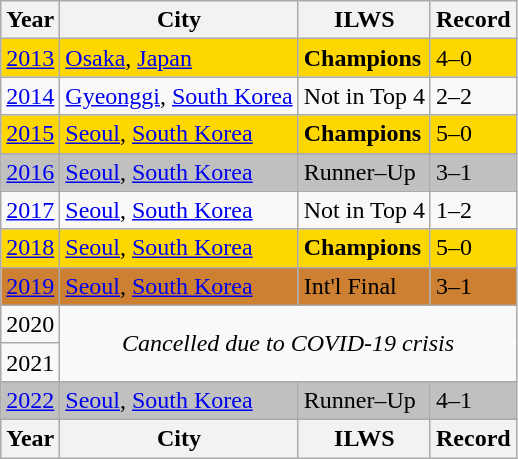<table class="wikitable">
<tr>
<th>Year</th>
<th>City</th>
<th>ILWS</th>
<th>Record</th>
</tr>
<tr style="background:gold;">
<td><a href='#'>2013</a></td>
<td> <a href='#'>Osaka</a>, <a href='#'>Japan</a></td>
<td><strong>Champions</strong></td>
<td>4–0</td>
</tr>
<tr>
<td><a href='#'>2014</a></td>
<td> <a href='#'>Gyeonggi</a>, <a href='#'>South Korea</a></td>
<td>Not in Top 4</td>
<td>2–2</td>
</tr>
<tr style="background:gold;">
<td><a href='#'>2015</a></td>
<td> <a href='#'>Seoul</a>, <a href='#'>South Korea</a></td>
<td><strong>Champions</strong></td>
<td>5–0</td>
</tr>
<tr style="background:silver;">
<td><a href='#'>2016</a></td>
<td> <a href='#'>Seoul</a>, <a href='#'>South Korea</a></td>
<td>Runner–Up</td>
<td>3–1</td>
</tr>
<tr>
<td><a href='#'>2017</a></td>
<td> <a href='#'>Seoul</a>, <a href='#'>South Korea</a></td>
<td>Not in Top 4</td>
<td>1–2</td>
</tr>
<tr style="background:gold;">
<td><a href='#'>2018</a></td>
<td> <a href='#'>Seoul</a>, <a href='#'>South Korea</a></td>
<td><strong>Champions</strong></td>
<td>5–0</td>
</tr>
<tr style="background:#cd7f32;">
<td><a href='#'>2019</a></td>
<td> <a href='#'>Seoul</a>, <a href='#'>South Korea</a></td>
<td>Int'l Final</td>
<td>3–1</td>
</tr>
<tr>
<td>2020</td>
<td colspan=3 rowspan=2 style="text-align:center;"><em>Cancelled due to COVID-19 crisis</em></td>
</tr>
<tr>
<td>2021</td>
</tr>
<tr style="background:silver;">
<td><a href='#'>2022</a></td>
<td> <a href='#'>Seoul</a>, <a href='#'>South Korea</a></td>
<td>Runner–Up</td>
<td>4–1</td>
</tr>
<tr>
<th>Year</th>
<th>City</th>
<th>ILWS</th>
<th>Record</th>
</tr>
</table>
